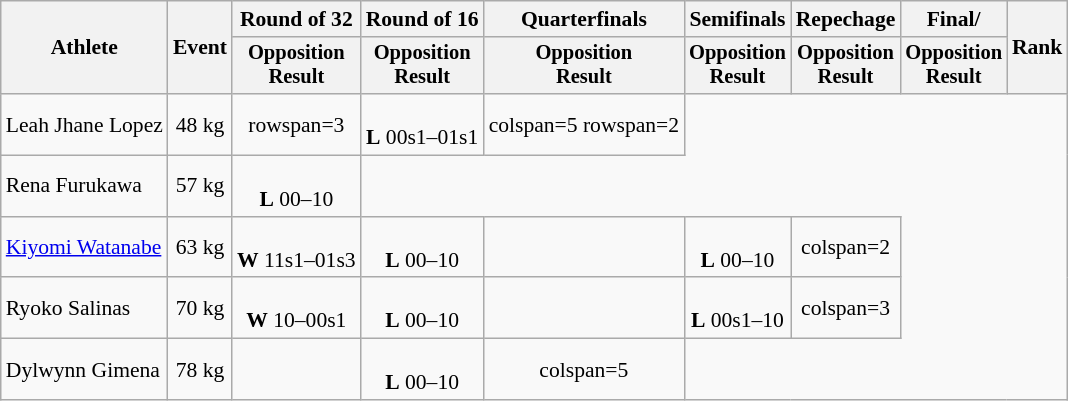<table class=wikitable style="text-align:center; font-size:90%">
<tr>
<th rowspan=2>Athlete</th>
<th rowspan=2>Event</th>
<th>Round of 32</th>
<th>Round of 16</th>
<th>Quarterfinals</th>
<th>Semifinals</th>
<th>Repechage</th>
<th>Final/</th>
<th rowspan=2>Rank</th>
</tr>
<tr style="font-size:95%">
<th>Opposition<br>Result</th>
<th>Opposition<br>Result</th>
<th>Opposition<br>Result</th>
<th>Opposition<br>Result</th>
<th>Opposition<br>Result</th>
<th>Opposition<br>Result</th>
</tr>
<tr>
<td align=left>Leah Jhane Lopez</td>
<td>48 kg</td>
<td>rowspan=3 </td>
<td><br><strong>L</strong> 00s1–01s1</td>
<td>colspan=5 rowspan=2 </td>
</tr>
<tr>
<td align=left>Rena Furukawa</td>
<td>57 kg</td>
<td><br><strong>L</strong> 00–10</td>
</tr>
<tr>
<td align=left><a href='#'>Kiyomi Watanabe</a></td>
<td>63 kg</td>
<td><br><strong>W</strong> 11s1–01s3</td>
<td><br><strong>L</strong> 00–10</td>
<td></td>
<td><br><strong>L</strong> 00–10</td>
<td>colspan=2 </td>
</tr>
<tr>
<td align=left>Ryoko Salinas</td>
<td>70 kg</td>
<td><br><strong>W</strong> 10–00s1</td>
<td><br><strong>L</strong> 00–10</td>
<td></td>
<td><br><strong>L</strong> 00s1–10</td>
<td>colspan=3 </td>
</tr>
<tr>
<td align=left>Dylwynn Gimena</td>
<td>78 kg</td>
<td></td>
<td><br><strong>L</strong> 00–10</td>
<td>colspan=5 </td>
</tr>
</table>
